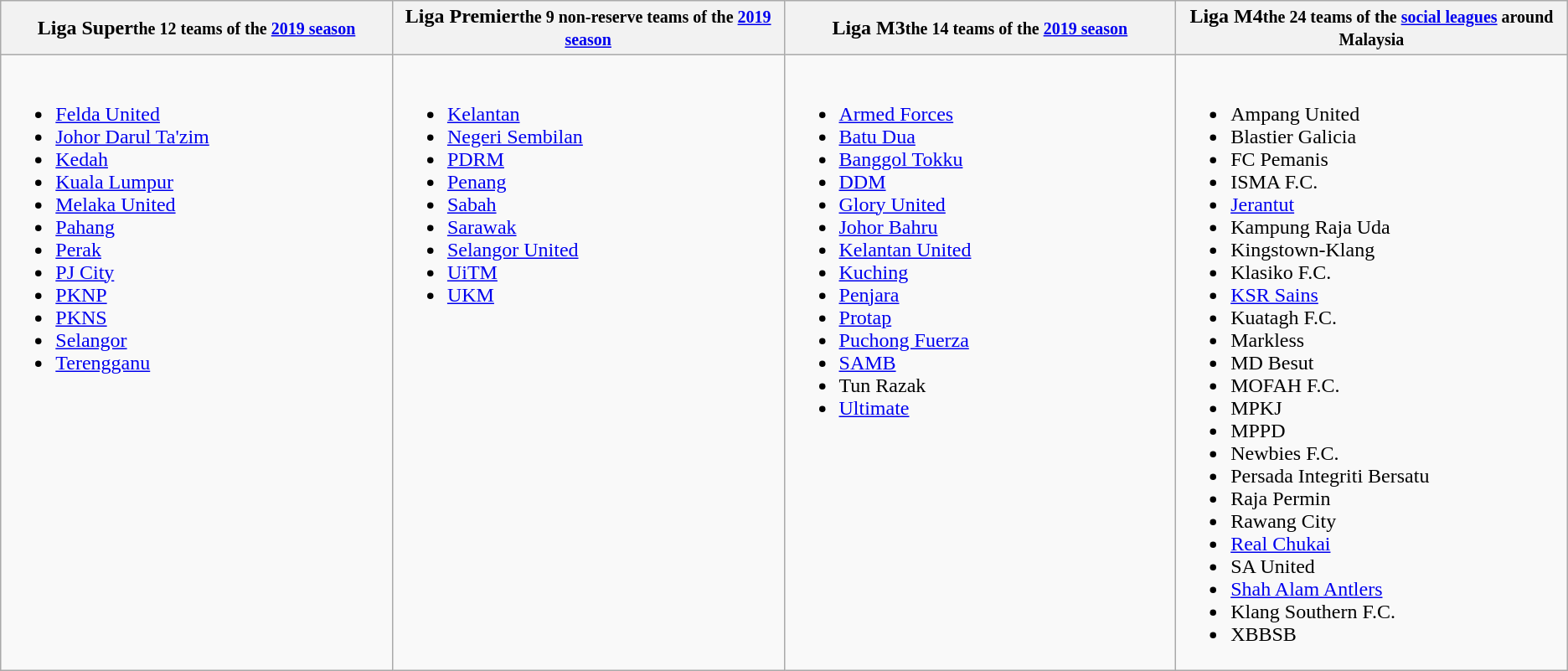<table class="wikitable">
<tr>
<th style="width:25%"><strong>Liga Super</strong><small>the 12 teams of the <a href='#'>2019 season</a></small></th>
<th style="width:25%"><strong>Liga Premier</strong><small>the 9 non-reserve teams of the <a href='#'>2019 season</a></small></th>
<th style="width:25%"><strong>Liga M3</strong><small>the 14 teams of the <a href='#'>2019 season</a></small></th>
<th style="width:25%"><strong>Liga M4</strong><small>the 24 teams of the <a href='#'>social leagues</a> around Malaysia</small></th>
</tr>
<tr style="vertical-align:top">
<td><br><ul><li><a href='#'>Felda United</a></li><li><a href='#'>Johor Darul Ta'zim</a></li><li><a href='#'>Kedah</a></li><li><a href='#'>Kuala Lumpur</a></li><li><a href='#'>Melaka United</a></li><li><a href='#'>Pahang</a></li><li><a href='#'>Perak</a></li><li><a href='#'>PJ City</a></li><li><a href='#'>PKNP</a></li><li><a href='#'>PKNS</a></li><li><a href='#'>Selangor</a></li><li><a href='#'>Terengganu</a></li></ul></td>
<td><br><ul><li><a href='#'>Kelantan</a></li><li><a href='#'>Negeri Sembilan</a></li><li><a href='#'>PDRM</a></li><li><a href='#'>Penang</a></li><li><a href='#'>Sabah</a></li><li><a href='#'>Sarawak</a></li><li><a href='#'>Selangor United</a></li><li><a href='#'>UiTM</a></li><li><a href='#'>UKM</a></li></ul></td>
<td><br><ul><li><a href='#'>Armed Forces</a></li><li><a href='#'>Batu Dua</a></li><li><a href='#'>Banggol Tokku</a></li><li><a href='#'>DDM</a></li><li><a href='#'>Glory United</a></li><li><a href='#'>Johor Bahru</a></li><li><a href='#'>Kelantan United</a></li><li><a href='#'>Kuching</a></li><li><a href='#'>Penjara</a></li><li><a href='#'>Protap</a></li><li><a href='#'>Puchong Fuerza</a></li><li><a href='#'>SAMB</a></li><li>Tun Razak</li><li><a href='#'>Ultimate</a></li></ul></td>
<td><br><ul><li>Ampang United</li><li>Blastier Galicia</li><li>FC Pemanis</li><li>ISMA F.C.</li><li><a href='#'>Jerantut</a></li><li>Kampung Raja Uda</li><li>Kingstown-Klang</li><li>Klasiko F.C.</li><li><a href='#'>KSR Sains</a></li><li>Kuatagh F.C.</li><li>Markless</li><li>MD Besut</li><li>MOFAH F.C.</li><li>MPKJ</li><li>MPPD</li><li>Newbies F.C.</li><li>Persada Integriti Bersatu</li><li>Raja Permin</li><li>Rawang City</li><li><a href='#'>Real Chukai</a></li><li>SA United</li><li><a href='#'>Shah Alam Antlers</a></li><li>Klang Southern F.C.</li><li>XBBSB</li></ul></td>
</tr>
</table>
